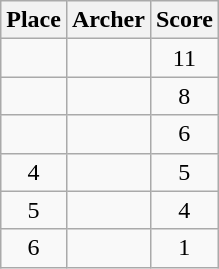<table class=wikitable style="text-align:center">
<tr>
<th>Place</th>
<th>Archer</th>
<th>Score</th>
</tr>
<tr>
<td></td>
<td align=left></td>
<td>11</td>
</tr>
<tr>
<td></td>
<td align=left></td>
<td>8</td>
</tr>
<tr>
<td></td>
<td align=left></td>
<td>6</td>
</tr>
<tr>
<td>4</td>
<td align=left></td>
<td>5</td>
</tr>
<tr>
<td>5</td>
<td align=left></td>
<td>4</td>
</tr>
<tr>
<td>6</td>
<td align=left></td>
<td>1</td>
</tr>
</table>
